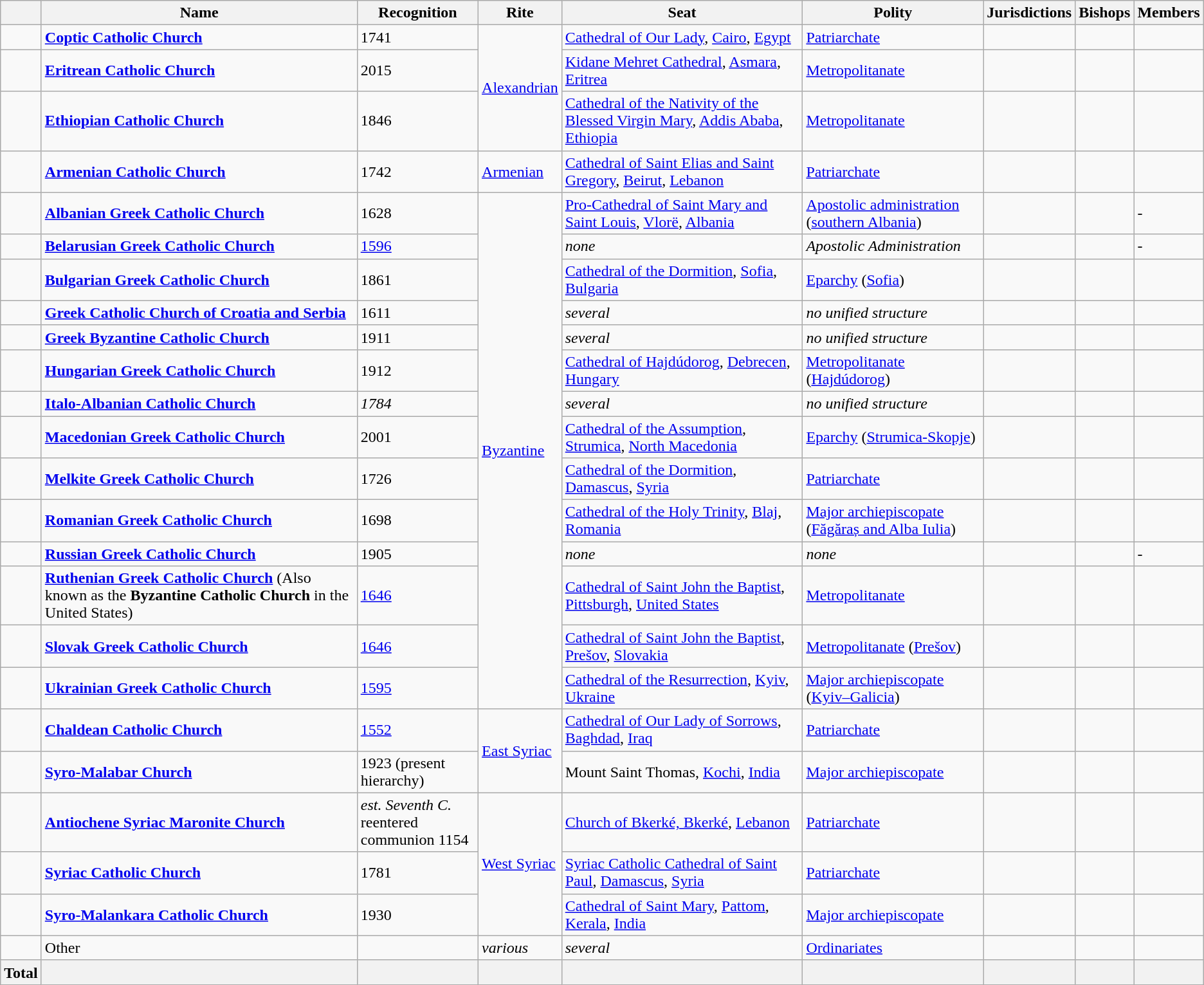<table class="wikitable sortable sticky-header">
<tr>
<th class="unsortable"></th>
<th>Name</th>
<th>Recognition</th>
<th>Rite</th>
<th>Seat</th>
<th>Polity</th>
<th>Jurisdictions</th>
<th>Bishops</th>
<th>Members</th>
</tr>
<tr>
<td></td>
<td><strong><a href='#'>Coptic Catholic Church</a></strong></td>
<td>1741</td>
<td rowspan=3><a href='#'>Alexandrian</a></td>
<td><a href='#'>Cathedral of Our Lady</a>, <a href='#'>Cairo</a>, <a href='#'>Egypt</a></td>
<td><a href='#'>Patriarchate</a></td>
<td></td>
<td></td>
<td></td>
</tr>
<tr>
<td></td>
<td><strong><a href='#'>Eritrean Catholic Church</a></strong></td>
<td>2015</td>
<td><a href='#'>Kidane Mehret Cathedral</a>, <a href='#'>Asmara</a>, <a href='#'>Eritrea</a></td>
<td><a href='#'>Metropolitanate</a></td>
<td></td>
<td></td>
<td></td>
</tr>
<tr>
<td></td>
<td><strong><a href='#'>Ethiopian Catholic Church</a></strong></td>
<td>1846</td>
<td><a href='#'>Cathedral of the Nativity of the Blessed Virgin Mary</a>, <a href='#'>Addis Ababa</a>, <a href='#'>Ethiopia</a></td>
<td><a href='#'>Metropolitanate</a></td>
<td></td>
<td></td>
<td></td>
</tr>
<tr>
<td></td>
<td><strong><a href='#'>Armenian Catholic Church</a></strong></td>
<td>1742</td>
<td><a href='#'>Armenian</a></td>
<td><a href='#'>Cathedral of Saint Elias and Saint Gregory</a>, <a href='#'>Beirut</a>, <a href='#'>Lebanon</a></td>
<td><a href='#'>Patriarchate</a></td>
<td></td>
<td></td>
<td></td>
</tr>
<tr>
<td></td>
<td><strong><a href='#'>Albanian Greek Catholic Church</a></strong></td>
<td>1628</td>
<td rowspan=14><a href='#'>Byzantine</a></td>
<td><a href='#'>Pro-Cathedral of Saint Mary and Saint Louis</a>, <a href='#'>Vlorë</a>, <a href='#'>Albania</a></td>
<td><a href='#'>Apostolic administration</a> (<a href='#'>southern Albania</a>)</td>
<td></td>
<td></td>
<td>-</td>
</tr>
<tr>
<td></td>
<td><strong><a href='#'>Belarusian Greek Catholic Church</a></strong></td>
<td><a href='#'>1596</a></td>
<td><em>none</em></td>
<td><em>Apostolic Administration</em></td>
<td></td>
<td></td>
<td>-</td>
</tr>
<tr>
<td></td>
<td><strong><a href='#'>Bulgarian Greek Catholic Church</a></strong></td>
<td>1861</td>
<td><a href='#'>Cathedral of the Dormition</a>, <a href='#'>Sofia</a>, <a href='#'>Bulgaria</a></td>
<td><a href='#'>Eparchy</a> (<a href='#'>Sofia</a>)</td>
<td></td>
<td></td>
<td></td>
</tr>
<tr>
<td></td>
<td><strong><a href='#'>Greek Catholic Church of Croatia and Serbia</a></strong></td>
<td>1611</td>
<td><em>several</em></td>
<td><em>no unified structure</em></td>
<td></td>
<td></td>
<td></td>
</tr>
<tr>
<td></td>
<td><strong><a href='#'>Greek Byzantine Catholic Church</a></strong></td>
<td>1911</td>
<td><em>several</em></td>
<td><em>no unified structure</em></td>
<td></td>
<td></td>
<td></td>
</tr>
<tr>
<td></td>
<td><strong><a href='#'>Hungarian Greek Catholic Church</a></strong></td>
<td>1912</td>
<td><a href='#'>Cathedral of Hajdúdorog</a>, <a href='#'>Debrecen</a>, <a href='#'>Hungary</a></td>
<td><a href='#'>Metropolitanate</a> (<a href='#'>Hajdúdorog</a>)</td>
<td></td>
<td></td>
<td></td>
</tr>
<tr>
<td></td>
<td><strong><a href='#'>Italo-Albanian Catholic Church</a></strong></td>
<td><em>1784</em></td>
<td><em>several</em></td>
<td><em>no unified structure</em></td>
<td></td>
<td></td>
<td></td>
</tr>
<tr>
<td></td>
<td><strong><a href='#'>Macedonian Greek Catholic Church</a></strong></td>
<td>2001</td>
<td><a href='#'>Cathedral of the Assumption</a>, <a href='#'>Strumica</a>, <a href='#'>North Macedonia</a></td>
<td><a href='#'>Eparchy</a> (<a href='#'>Strumica-Skopje</a>)</td>
<td></td>
<td></td>
<td></td>
</tr>
<tr>
<td></td>
<td><strong><a href='#'>Melkite Greek Catholic Church</a></strong></td>
<td>1726</td>
<td><a href='#'>Cathedral of the Dormition</a>, <a href='#'>Damascus</a>, <a href='#'>Syria</a></td>
<td><a href='#'>Patriarchate</a></td>
<td></td>
<td></td>
<td></td>
</tr>
<tr>
<td></td>
<td><strong><a href='#'>Romanian Greek Catholic Church</a></strong></td>
<td>1698</td>
<td><a href='#'>Cathedral of the Holy Trinity</a>, <a href='#'>Blaj</a>, <a href='#'>Romania</a></td>
<td><a href='#'>Major archiepiscopate</a> (<a href='#'>Făgăraș and Alba Iulia</a>)</td>
<td></td>
<td></td>
<td></td>
</tr>
<tr>
<td></td>
<td><strong><a href='#'>Russian Greek Catholic Church</a></strong></td>
<td>1905</td>
<td><em>none</em></td>
<td><em>none</em></td>
<td></td>
<td></td>
<td>-</td>
</tr>
<tr>
<td></td>
<td><strong><a href='#'>Ruthenian Greek Catholic Church</a></strong> (Also known as the <strong>Byzantine Catholic Church</strong> in the United States)</td>
<td><a href='#'>1646</a></td>
<td><a href='#'>Cathedral of Saint John the Baptist</a>, <a href='#'>Pittsburgh</a>, <a href='#'>United States</a></td>
<td><a href='#'>Metropolitanate</a></td>
<td></td>
<td></td>
<td></td>
</tr>
<tr>
<td></td>
<td><strong><a href='#'>Slovak Greek Catholic Church</a></strong></td>
<td><a href='#'>1646</a></td>
<td><a href='#'>Cathedral of Saint John the Baptist</a>, <a href='#'>Prešov</a>, <a href='#'>Slovakia</a></td>
<td><a href='#'>Metropolitanate</a> (<a href='#'>Prešov</a>)</td>
<td></td>
<td></td>
<td></td>
</tr>
<tr>
<td></td>
<td><strong><a href='#'>Ukrainian Greek Catholic Church</a></strong></td>
<td><a href='#'>1595</a></td>
<td><a href='#'>Cathedral of the Resurrection</a>, <a href='#'>Kyiv</a>, <a href='#'>Ukraine</a></td>
<td><a href='#'>Major archiepiscopate</a> (<a href='#'>Kyiv–Galicia</a>)</td>
<td></td>
<td></td>
<td></td>
</tr>
<tr>
<td></td>
<td><strong><a href='#'>Chaldean Catholic Church</a></strong></td>
<td><a href='#'>1552</a></td>
<td rowspan=2><a href='#'>East Syriac</a></td>
<td><a href='#'>Cathedral of Our Lady of Sorrows</a>, <a href='#'>Baghdad</a>, <a href='#'>Iraq</a></td>
<td><a href='#'>Patriarchate</a></td>
<td></td>
<td></td>
<td></td>
</tr>
<tr>
<td></td>
<td><strong><a href='#'>Syro-Malabar Church</a></strong></td>
<td>1923 (present hierarchy)</td>
<td>Mount Saint Thomas, <a href='#'>Kochi</a>, <a href='#'>India</a></td>
<td><a href='#'>Major archiepiscopate</a></td>
<td></td>
<td></td>
<td></td>
</tr>
<tr>
<td></td>
<td><strong><a href='#'>Antiochene Syriac Maronite Church</a></strong></td>
<td data-sort-value="0325"><em>est. Seventh C.</em> <br> reentered communion 1154</td>
<td rowspan=3><a href='#'>West Syriac</a></td>
<td><a href='#'>Church of Bkerké, Bkerké</a>, <a href='#'>Lebanon</a></td>
<td><a href='#'>Patriarchate</a></td>
<td></td>
<td></td>
<td></td>
</tr>
<tr>
<td></td>
<td><strong><a href='#'>Syriac Catholic Church</a></strong></td>
<td>1781</td>
<td><a href='#'>Syriac Catholic Cathedral of Saint Paul</a>, <a href='#'>Damascus</a>, <a href='#'>Syria</a></td>
<td><a href='#'>Patriarchate</a></td>
<td></td>
<td></td>
<td></td>
</tr>
<tr>
<td></td>
<td><strong><a href='#'>Syro-Malankara Catholic Church</a></strong></td>
<td>1930</td>
<td><a href='#'>Cathedral of Saint Mary</a>, <a href='#'>Pattom</a>, <a href='#'>Kerala</a>, <a href='#'>India</a></td>
<td><a href='#'>Major archiepiscopate</a></td>
<td></td>
<td></td>
<td></td>
</tr>
<tr>
<td></td>
<td>Other</td>
<td></td>
<td><em>various</em></td>
<td><em>several</em></td>
<td><a href='#'>Ordinariates</a></td>
<td></td>
<td></td>
<td></td>
</tr>
<tr class="sortbottom">
<th><span>Total</span></th>
<th></th>
<th></th>
<th></th>
<th></th>
<th></th>
<th></th>
<th></th>
<th></th>
</tr>
</table>
